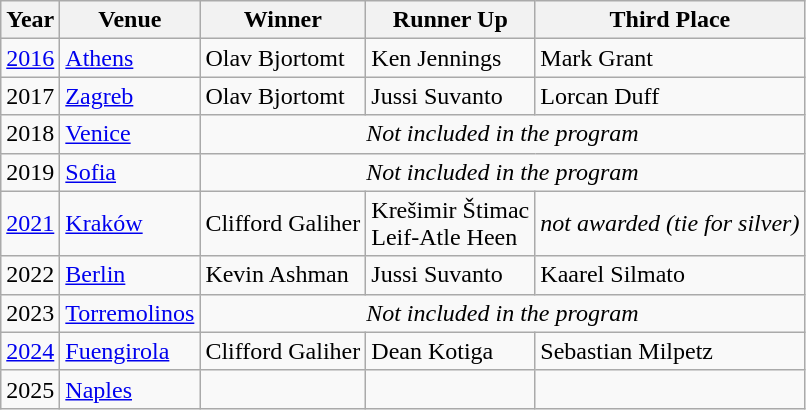<table class="wikitable" border="1">
<tr>
<th>Year</th>
<th>Venue</th>
<th>Winner</th>
<th>Runner Up</th>
<th>Third Place</th>
</tr>
<tr>
<td><a href='#'>2016</a></td>
<td> <a href='#'>Athens</a></td>
<td> Olav Bjortomt</td>
<td> Ken Jennings</td>
<td> Mark Grant</td>
</tr>
<tr>
<td>2017</td>
<td> <a href='#'>Zagreb</a></td>
<td> Olav Bjortomt</td>
<td> Jussi Suvanto</td>
<td> Lorcan Duff</td>
</tr>
<tr>
<td>2018</td>
<td> <a href='#'>Venice</a></td>
<td colspan=3 align=center><em>Not included in the program</em></td>
</tr>
<tr>
<td>2019</td>
<td> <a href='#'>Sofia</a></td>
<td colspan=3 align=center><em>Not included in the program</em></td>
</tr>
<tr>
<td><a href='#'>2021</a></td>
<td> <a href='#'>Kraków</a></td>
<td> Clifford Galiher</td>
<td> Krešimir Štimac <br>  Leif-Atle Heen</td>
<td><em>not awarded (tie for silver)</em></td>
</tr>
<tr>
<td>2022</td>
<td> <a href='#'>Berlin</a></td>
<td> Kevin Ashman</td>
<td> Jussi Suvanto</td>
<td> Kaarel Silmato</td>
</tr>
<tr>
<td>2023</td>
<td> <a href='#'>Torremolinos</a></td>
<td colspan=3 align=center><em>Not included in the program</em></td>
</tr>
<tr>
<td><a href='#'>2024</a></td>
<td> <a href='#'>Fuengirola</a></td>
<td> Clifford Galiher</td>
<td> Dean Kotiga</td>
<td> Sebastian Milpetz</td>
</tr>
<tr>
<td>2025</td>
<td> <a href='#'>Naples</a></td>
<td></td>
<td></td>
<td></td>
</tr>
</table>
